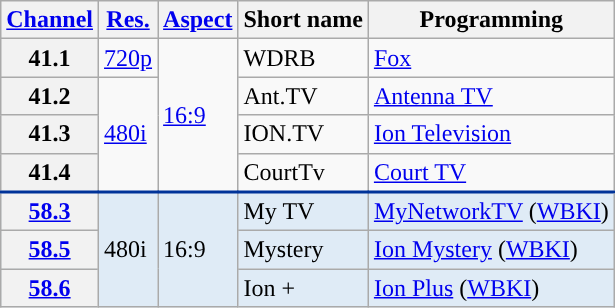<table class="wikitable">
<tr>
<th scope = "col"><a href='#'>Channel</a></th>
<th scope = "col"><a href='#'>Res.</a></th>
<th scope = "col"><a href='#'>Aspect</a></th>
<th scope = "col">Short name</th>
<th scope = "col">Programming</th>
</tr>
<tr>
<th scope = "row">41.1</th>
<td><a href='#'>720p</a></td>
<td rowspan="4"><a href='#'>16:9</a></td>
<td>WDRB</td>
<td><a href='#'>Fox</a></td>
</tr>
<tr>
<th scope = "row">41.2</th>
<td rowspan="3"><a href='#'>480i</a></td>
<td>Ant.TV</td>
<td><a href='#'>Antenna TV</a></td>
</tr>
<tr>
<th scope = "row">41.3</th>
<td>ION.TV</td>
<td><a href='#'>Ion Television</a></td>
</tr>
<tr>
<th scope = "row">41.4</th>
<td>CourtTv</td>
<td><a href='#'>Court TV</a></td>
</tr>
<tr style="background-color:#DFEBF6; border-top: 2px solid #003399;">
<th scope = "row"><a href='#'>58.3</a></th>
<td rowspan="3">480i</td>
<td rowspan="3">16:9</td>
<td>My TV</td>
<td><a href='#'>MyNetworkTV</a> (<a href='#'>WBKI</a>)</td>
</tr>
<tr style="background-color:#DFEBF6;">
<th scope = "row"><a href='#'>58.5</a></th>
<td>Mystery</td>
<td><a href='#'>Ion Mystery</a> (<a href='#'>WBKI</a>)</td>
</tr>
<tr style="background-color:#DFEBF6;">
<th scope = "row"><a href='#'>58.6</a></th>
<td>Ion +</td>
<td><a href='#'>Ion Plus</a> (<a href='#'>WBKI</a>)</td>
</tr>
</table>
